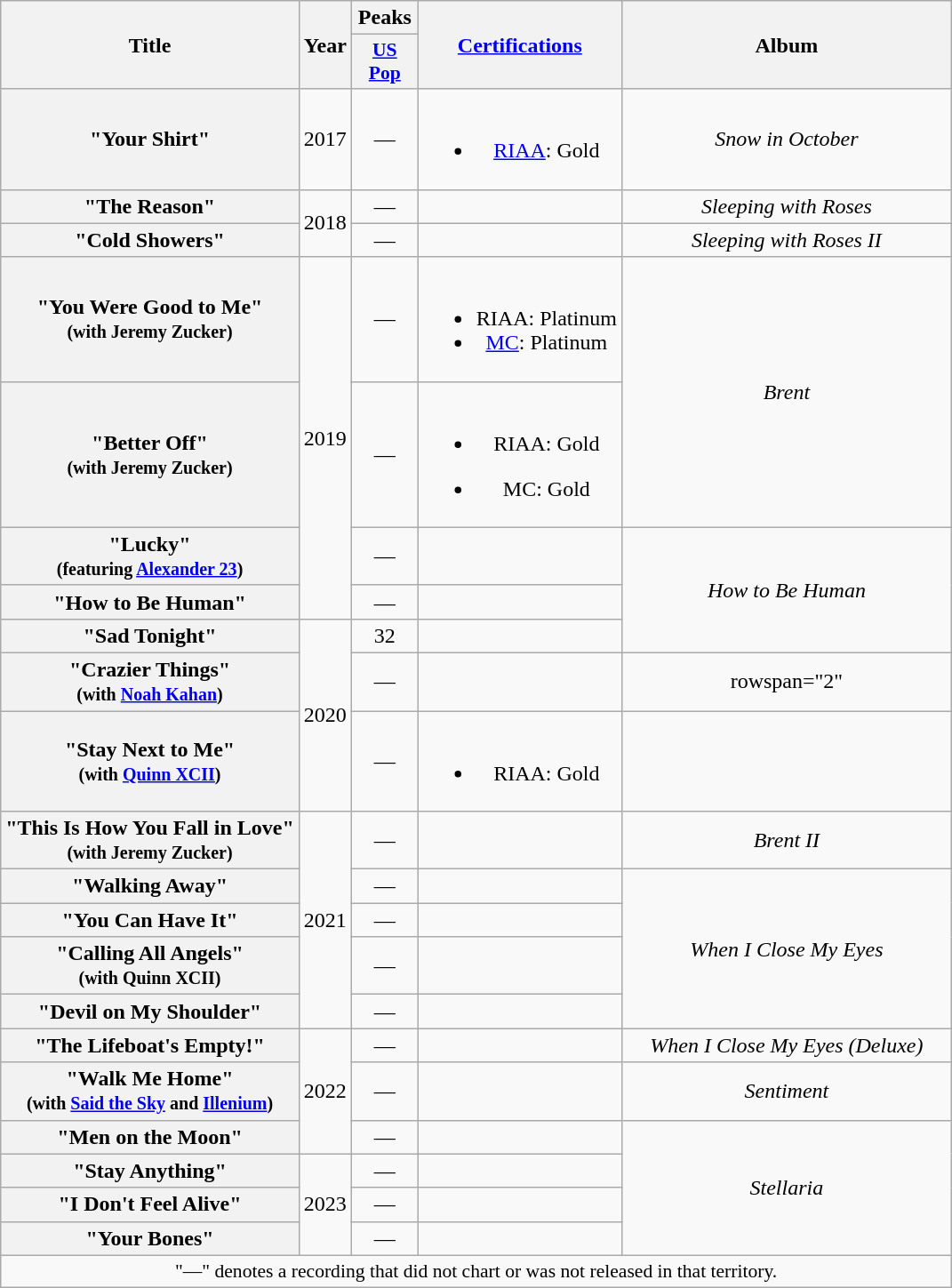<table class="wikitable plainrowheaders" style="text-align:center">
<tr>
<th scope="col" rowspan="2">Title</th>
<th scope="col" rowspan="2" style="width:1em;">Year</th>
<th scope="col" colspan="1">Peaks</th>
<th scope="col" rowspan="2"><a href='#'>Certifications</a></th>
<th scope="col" rowspan="2" style="width:15em;">Album</th>
</tr>
<tr>
<th style="width:3em;font-size:90%;"><a href='#'>US<br>Pop</a><br></th>
</tr>
<tr>
<th scope="row">"Your Shirt"</th>
<td>2017</td>
<td>—</td>
<td><br><ul><li><a href='#'>RIAA</a>: Gold</li></ul></td>
<td><em>Snow in October</em></td>
</tr>
<tr>
<th scope="row">"The Reason"</th>
<td rowspan="2">2018</td>
<td>—</td>
<td></td>
<td><em>Sleeping with Roses</em></td>
</tr>
<tr>
<th scope="row">"Cold Showers"</th>
<td>—</td>
<td></td>
<td><em>Sleeping with Roses II</em></td>
</tr>
<tr>
<th scope="row">"You Were Good to Me"<br><small>(with Jeremy Zucker)</small></th>
<td rowspan="4">2019</td>
<td>—</td>
<td><br><ul><li>RIAA: Platinum</li><li><a href='#'>MC</a>: Platinum</li></ul></td>
<td rowspan="2"><em>Brent</em></td>
</tr>
<tr>
<th scope="row">"Better Off"<br><small>(with Jeremy Zucker)</small></th>
<td>—</td>
<td><br><ul><li>RIAA: Gold</li></ul><ul><li>MC: Gold</li></ul></td>
</tr>
<tr>
<th scope="row">"Lucky"<br><small>(featuring <a href='#'>Alexander 23</a>)</small></th>
<td>—</td>
<td></td>
<td rowspan="3"><em>How to Be Human</em></td>
</tr>
<tr>
<th scope="row">"How to Be Human"</th>
<td>—</td>
<td></td>
</tr>
<tr>
<th scope="row">"Sad Tonight"</th>
<td rowspan="3">2020</td>
<td>32</td>
<td></td>
</tr>
<tr>
<th scope="row">"Crazier Things"<br><small>(with <a href='#'>Noah Kahan</a>)</small></th>
<td>—</td>
<td></td>
<td>rowspan="2" </td>
</tr>
<tr>
<th scope="row">"Stay Next to Me"<br><small>(with <a href='#'>Quinn XCII</a>)</small></th>
<td>—</td>
<td><br><ul><li>RIAA: Gold</li></ul></td>
</tr>
<tr>
<th scope="row">"This Is How You Fall in Love"<br><small>(with Jeremy Zucker)</small></th>
<td rowspan="5">2021</td>
<td>—</td>
<td></td>
<td><em>Brent II</em></td>
</tr>
<tr>
<th scope="row">"Walking Away"</th>
<td>—</td>
<td></td>
<td rowspan="4"><em>When I Close My Eyes</em></td>
</tr>
<tr>
<th scope="row">"You Can Have It"</th>
<td>—</td>
<td></td>
</tr>
<tr>
<th scope="row">"Calling All Angels"<br><small>(with Quinn XCII)</small></th>
<td>—</td>
<td></td>
</tr>
<tr>
<th scope="row">"Devil on My Shoulder"</th>
<td>—</td>
<td></td>
</tr>
<tr>
<th scope="row">"The Lifeboat's Empty!"</th>
<td rowspan="3">2022</td>
<td>—</td>
<td></td>
<td rowspan="row"><em>When I Close My Eyes (Deluxe)</em></td>
</tr>
<tr>
<th scope="row">"Walk Me Home"<br><small>(with <a href='#'>Said the Sky</a> and <a href='#'>Illenium</a>)</small></th>
<td>—</td>
<td></td>
<td rowspan="row"><em>Sentiment</em></td>
</tr>
<tr>
<th scope="row">"Men on the Moon"</th>
<td>—</td>
<td></td>
<td rowspan="4"><em>Stellaria</em></td>
</tr>
<tr>
<th scope="row">"Stay Anything"</th>
<td rowspan="3">2023</td>
<td>—</td>
<td></td>
</tr>
<tr>
<th scope="row">"I Don't Feel Alive"</th>
<td>—</td>
<td></td>
</tr>
<tr>
<th scope="row">"Your Bones"</th>
<td>—</td>
<td></td>
</tr>
<tr>
<td colspan="11" style="font-size:90%">"—" denotes a recording that did not chart or was not released in that territory.</td>
</tr>
</table>
